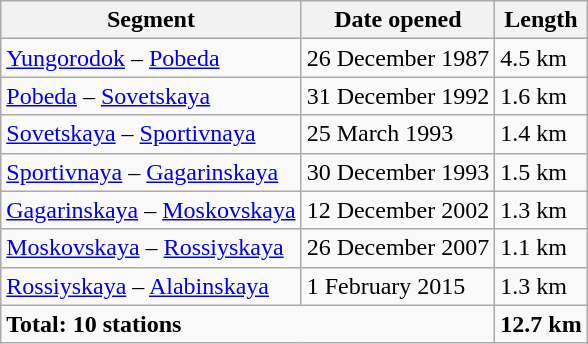<table class="wikitable" style="border-collapse: collapse; text-align: left;">
<tr>
<th>Segment</th>
<th>Date opened</th>
<th>Length</th>
</tr>
<tr>
<td style="text-align: left;"><a href='#'>Yungorodok</a> – <a href='#'>Pobeda</a></td>
<td>26 December 1987</td>
<td>4.5 km</td>
</tr>
<tr>
<td style="text-align: left;"><a href='#'>Pobeda</a> – <a href='#'>Sovetskaya</a></td>
<td>31 December 1992</td>
<td>1.6 km</td>
</tr>
<tr>
<td style="text-align: left;"><a href='#'>Sovetskaya</a> – <a href='#'>Sportivnaya</a></td>
<td>25 March 1993</td>
<td>1.4 km </td>
</tr>
<tr>
<td style="text-align: left;"><a href='#'>Sportivnaya</a> – <a href='#'>Gagarinskaya</a></td>
<td>30 December 1993</td>
<td>1.5 km</td>
</tr>
<tr>
<td style="text-align: left;"><a href='#'>Gagarinskaya</a> – <a href='#'>Moskovskaya</a></td>
<td>12 December 2002</td>
<td>1.3 km</td>
</tr>
<tr>
<td style="text-align: left;"><a href='#'>Moskovskaya</a> – <a href='#'>Rossiyskaya</a></td>
<td>26 December 2007</td>
<td>1.1 km </td>
</tr>
<tr>
<td style="text-align: left;"><a href='#'>Rossiyskaya</a> – <a href='#'>Alabinskaya</a></td>
<td>1 February 2015</td>
<td>1.3 km</td>
</tr>
<tr>
<td colspan="2" style="text-align: left;"><strong>Total: 10 stations</strong></td>
<td><strong>12.7 km</strong></td>
</tr>
</table>
